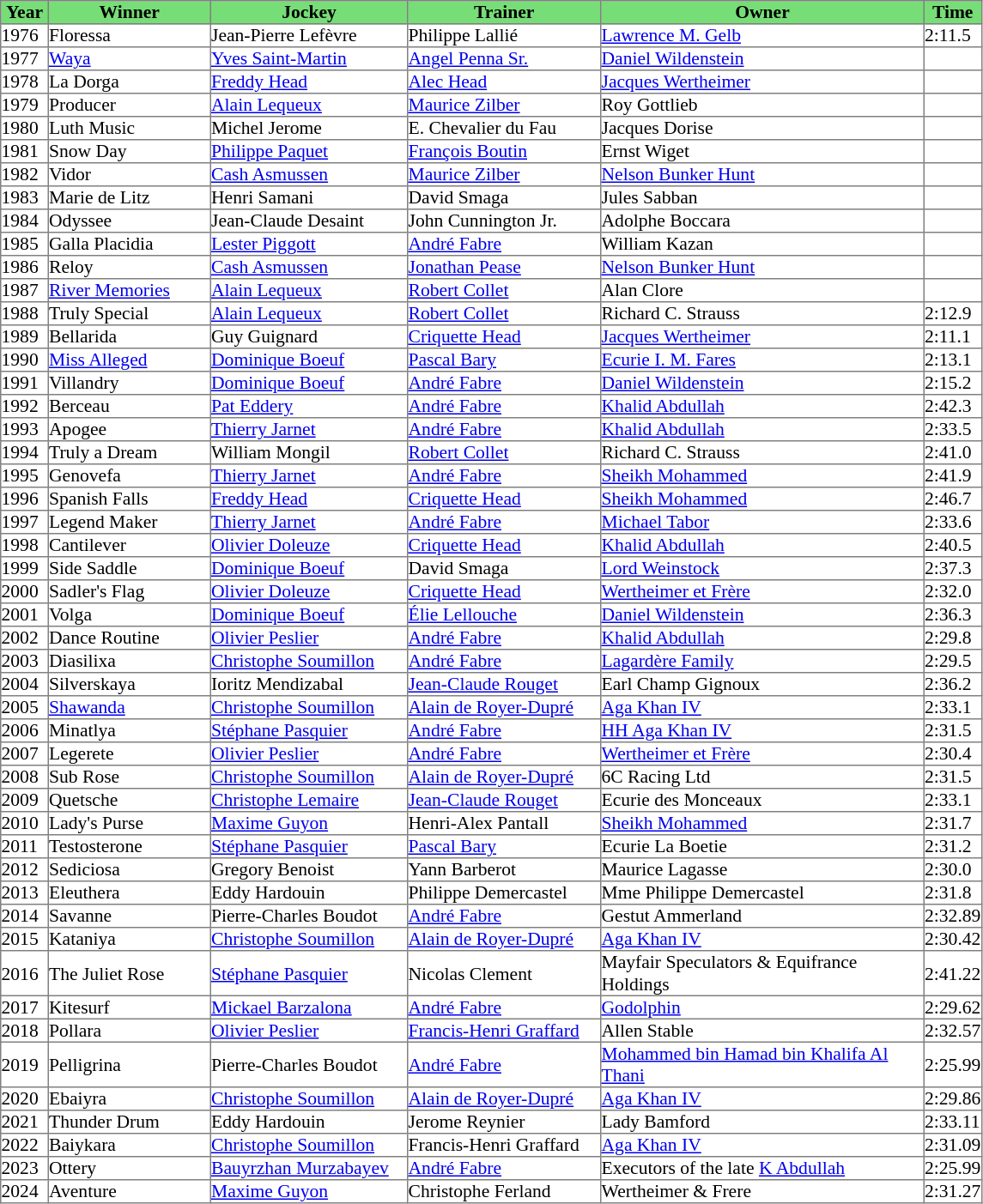<table class = "sortable" | border="1" cellpadding="0" style="border-collapse: collapse; font-size:90%">
<tr bgcolor="#77dd77" align="center">
<th width="36px"><strong>Year</strong><br></th>
<th width="125px"><strong>Winner</strong><br></th>
<th width="152px"><strong>Jockey</strong><br></th>
<th width="149px"><strong>Trainer</strong><br></th>
<th width="250px"><strong>Owner</strong><br></th>
<th><strong>Time</strong><br></th>
</tr>
<tr>
<td>1976</td>
<td>Floressa</td>
<td>Jean-Pierre Lefèvre</td>
<td>Philippe Lallié</td>
<td><a href='#'>Lawrence M. Gelb</a></td>
<td>2:11.5</td>
</tr>
<tr>
<td>1977</td>
<td><a href='#'>Waya</a></td>
<td><a href='#'>Yves Saint-Martin</a></td>
<td><a href='#'>Angel Penna Sr.</a></td>
<td><a href='#'>Daniel Wildenstein</a></td>
<td></td>
</tr>
<tr>
<td>1978</td>
<td>La Dorga</td>
<td><a href='#'>Freddy Head</a></td>
<td><a href='#'>Alec Head</a></td>
<td><a href='#'>Jacques Wertheimer</a></td>
<td></td>
</tr>
<tr>
<td>1979</td>
<td>Producer</td>
<td><a href='#'>Alain Lequeux</a></td>
<td><a href='#'>Maurice Zilber</a></td>
<td>Roy Gottlieb</td>
<td></td>
</tr>
<tr>
<td>1980</td>
<td>Luth Music</td>
<td>Michel Jerome</td>
<td>E. Chevalier du Fau </td>
<td>Jacques Dorise</td>
<td></td>
</tr>
<tr>
<td>1981</td>
<td>Snow Day</td>
<td><a href='#'>Philippe Paquet</a></td>
<td><a href='#'>François Boutin</a></td>
<td>Ernst Wiget</td>
<td></td>
</tr>
<tr>
<td>1982</td>
<td>Vidor</td>
<td><a href='#'>Cash Asmussen</a></td>
<td><a href='#'>Maurice Zilber</a></td>
<td><a href='#'>Nelson Bunker Hunt</a></td>
<td></td>
</tr>
<tr>
<td>1983</td>
<td>Marie de Litz</td>
<td>Henri Samani</td>
<td>David Smaga</td>
<td>Jules Sabban</td>
<td></td>
</tr>
<tr>
<td>1984</td>
<td>Odyssee</td>
<td>Jean-Claude Desaint</td>
<td>John Cunnington Jr.</td>
<td>Adolphe Boccara</td>
<td></td>
</tr>
<tr>
<td>1985</td>
<td>Galla Placidia</td>
<td><a href='#'>Lester Piggott</a></td>
<td><a href='#'>André Fabre</a></td>
<td>William Kazan</td>
<td></td>
</tr>
<tr>
<td>1986</td>
<td>Reloy</td>
<td><a href='#'>Cash Asmussen</a></td>
<td><a href='#'>Jonathan Pease</a></td>
<td><a href='#'>Nelson Bunker Hunt</a></td>
<td></td>
</tr>
<tr>
<td>1987</td>
<td><a href='#'>River Memories</a></td>
<td><a href='#'>Alain Lequeux</a></td>
<td><a href='#'>Robert Collet</a></td>
<td>Alan Clore</td>
<td></td>
</tr>
<tr>
<td>1988</td>
<td>Truly Special</td>
<td><a href='#'>Alain Lequeux</a></td>
<td><a href='#'>Robert Collet</a></td>
<td>Richard C. Strauss</td>
<td>2:12.9</td>
</tr>
<tr>
<td>1989</td>
<td>Bellarida</td>
<td>Guy Guignard</td>
<td><a href='#'>Criquette Head</a></td>
<td><a href='#'>Jacques Wertheimer</a></td>
<td>2:11.1</td>
</tr>
<tr>
<td>1990</td>
<td><a href='#'>Miss Alleged</a></td>
<td><a href='#'>Dominique Boeuf</a></td>
<td><a href='#'>Pascal Bary</a></td>
<td><a href='#'>Ecurie I. M. Fares</a></td>
<td>2:13.1</td>
</tr>
<tr>
<td>1991</td>
<td>Villandry</td>
<td><a href='#'>Dominique Boeuf</a></td>
<td><a href='#'>André Fabre</a></td>
<td><a href='#'>Daniel Wildenstein</a></td>
<td>2:15.2</td>
</tr>
<tr>
<td>1992</td>
<td>Berceau</td>
<td><a href='#'>Pat Eddery</a></td>
<td><a href='#'>André Fabre</a></td>
<td><a href='#'>Khalid Abdullah</a></td>
<td>2:42.3</td>
</tr>
<tr>
<td>1993</td>
<td>Apogee</td>
<td><a href='#'>Thierry Jarnet</a></td>
<td><a href='#'>André Fabre</a></td>
<td><a href='#'>Khalid Abdullah</a></td>
<td>2:33.5</td>
</tr>
<tr>
<td>1994</td>
<td>Truly a Dream</td>
<td>William Mongil</td>
<td><a href='#'>Robert Collet</a></td>
<td>Richard C. Strauss</td>
<td>2:41.0</td>
</tr>
<tr>
<td>1995</td>
<td>Genovefa</td>
<td><a href='#'>Thierry Jarnet</a></td>
<td><a href='#'>André Fabre</a></td>
<td><a href='#'>Sheikh Mohammed</a></td>
<td>2:41.9</td>
</tr>
<tr>
<td>1996</td>
<td>Spanish Falls</td>
<td><a href='#'>Freddy Head</a></td>
<td><a href='#'>Criquette Head</a></td>
<td><a href='#'>Sheikh Mohammed</a></td>
<td>2:46.7</td>
</tr>
<tr>
<td>1997</td>
<td>Legend Maker</td>
<td><a href='#'>Thierry Jarnet</a></td>
<td><a href='#'>André Fabre</a></td>
<td><a href='#'>Michael Tabor</a></td>
<td>2:33.6</td>
</tr>
<tr>
<td>1998</td>
<td>Cantilever</td>
<td><a href='#'>Olivier Doleuze</a></td>
<td><a href='#'>Criquette Head</a></td>
<td><a href='#'>Khalid Abdullah</a></td>
<td>2:40.5</td>
</tr>
<tr>
<td>1999</td>
<td>Side Saddle</td>
<td><a href='#'>Dominique Boeuf</a></td>
<td>David Smaga</td>
<td><a href='#'>Lord Weinstock</a></td>
<td>2:37.3</td>
</tr>
<tr>
<td>2000</td>
<td>Sadler's Flag</td>
<td><a href='#'>Olivier Doleuze</a></td>
<td><a href='#'>Criquette Head</a></td>
<td><a href='#'>Wertheimer et Frère</a></td>
<td>2:32.0</td>
</tr>
<tr>
<td>2001</td>
<td>Volga</td>
<td><a href='#'>Dominique Boeuf</a></td>
<td><a href='#'>Élie Lellouche</a></td>
<td><a href='#'>Daniel Wildenstein</a></td>
<td>2:36.3</td>
</tr>
<tr>
<td>2002</td>
<td>Dance Routine</td>
<td><a href='#'>Olivier Peslier</a></td>
<td><a href='#'>André Fabre</a></td>
<td><a href='#'>Khalid Abdullah</a></td>
<td>2:29.8</td>
</tr>
<tr>
<td>2003</td>
<td>Diasilixa</td>
<td><a href='#'>Christophe Soumillon</a></td>
<td><a href='#'>André Fabre</a></td>
<td><a href='#'>Lagardère Family</a></td>
<td>2:29.5</td>
</tr>
<tr>
<td>2004</td>
<td>Silverskaya</td>
<td>Ioritz Mendizabal</td>
<td><a href='#'>Jean-Claude Rouget</a></td>
<td>Earl Champ Gignoux</td>
<td>2:36.2</td>
</tr>
<tr>
<td>2005</td>
<td><a href='#'>Shawanda</a></td>
<td><a href='#'>Christophe Soumillon</a></td>
<td><a href='#'>Alain de Royer-Dupré</a></td>
<td><a href='#'>Aga Khan IV</a></td>
<td>2:33.1</td>
</tr>
<tr>
<td>2006</td>
<td>Minatlya</td>
<td><a href='#'>Stéphane Pasquier</a></td>
<td><a href='#'>André Fabre</a></td>
<td><a href='#'>HH Aga Khan IV</a></td>
<td>2:31.5</td>
</tr>
<tr>
<td>2007</td>
<td>Legerete</td>
<td><a href='#'>Olivier Peslier</a></td>
<td><a href='#'>André Fabre</a></td>
<td><a href='#'>Wertheimer et Frère</a></td>
<td>2:30.4</td>
</tr>
<tr>
<td>2008</td>
<td>Sub Rose</td>
<td><a href='#'>Christophe Soumillon</a></td>
<td><a href='#'>Alain de Royer-Dupré</a></td>
<td>6C Racing Ltd</td>
<td>2:31.5</td>
</tr>
<tr>
<td>2009</td>
<td>Quetsche</td>
<td><a href='#'>Christophe Lemaire</a></td>
<td><a href='#'>Jean-Claude Rouget</a></td>
<td>Ecurie des Monceaux</td>
<td>2:33.1</td>
</tr>
<tr>
<td>2010</td>
<td>Lady's Purse</td>
<td><a href='#'>Maxime Guyon</a></td>
<td>Henri-Alex Pantall</td>
<td><a href='#'>Sheikh Mohammed</a></td>
<td>2:31.7</td>
</tr>
<tr>
<td>2011</td>
<td>Testosterone</td>
<td><a href='#'>Stéphane Pasquier</a></td>
<td><a href='#'>Pascal Bary</a></td>
<td>Ecurie La Boetie</td>
<td>2:31.2</td>
</tr>
<tr>
<td>2012</td>
<td>Sediciosa</td>
<td>Gregory Benoist</td>
<td>Yann Barberot</td>
<td>Maurice Lagasse</td>
<td>2:30.0</td>
</tr>
<tr>
<td>2013</td>
<td>Eleuthera</td>
<td>Eddy Hardouin</td>
<td>Philippe Demercastel</td>
<td>Mme Philippe Demercastel</td>
<td>2:31.8</td>
</tr>
<tr>
<td>2014</td>
<td>Savanne</td>
<td>Pierre-Charles Boudot</td>
<td><a href='#'>André Fabre</a></td>
<td>Gestut Ammerland</td>
<td>2:32.89</td>
</tr>
<tr>
<td>2015</td>
<td>Kataniya</td>
<td><a href='#'>Christophe Soumillon</a></td>
<td><a href='#'>Alain de Royer-Dupré</a></td>
<td><a href='#'>Aga Khan IV</a></td>
<td>2:30.42</td>
</tr>
<tr>
<td>2016</td>
<td>The Juliet Rose</td>
<td><a href='#'>Stéphane Pasquier</a></td>
<td>Nicolas Clement</td>
<td>Mayfair Speculators & Equifrance Holdings</td>
<td>2:41.22</td>
</tr>
<tr>
<td>2017</td>
<td>Kitesurf</td>
<td><a href='#'>Mickael Barzalona</a></td>
<td><a href='#'>André Fabre</a></td>
<td><a href='#'>Godolphin</a></td>
<td>2:29.62</td>
</tr>
<tr>
<td>2018</td>
<td>Pollara</td>
<td><a href='#'>Olivier Peslier</a></td>
<td><a href='#'>Francis-Henri Graffard</a></td>
<td>Allen Stable</td>
<td>2:32.57</td>
</tr>
<tr>
<td>2019</td>
<td>Pelligrina</td>
<td>Pierre-Charles Boudot</td>
<td><a href='#'>André Fabre</a></td>
<td><a href='#'>Mohammed bin Hamad bin Khalifa Al Thani</a></td>
<td>2:25.99</td>
</tr>
<tr>
<td>2020</td>
<td>Ebaiyra</td>
<td><a href='#'>Christophe Soumillon</a></td>
<td><a href='#'>Alain de Royer-Dupré</a></td>
<td><a href='#'>Aga Khan IV</a></td>
<td>2:29.86</td>
</tr>
<tr>
<td>2021</td>
<td>Thunder Drum</td>
<td>Eddy Hardouin</td>
<td>Jerome Reynier</td>
<td>Lady Bamford</td>
<td>2:33.11</td>
</tr>
<tr>
<td>2022</td>
<td>Baiykara</td>
<td><a href='#'>Christophe Soumillon</a></td>
<td>Francis-Henri Graffard</td>
<td><a href='#'>Aga Khan IV</a></td>
<td>2:31.09</td>
</tr>
<tr>
<td>2023</td>
<td>Ottery</td>
<td><a href='#'>Bauyrzhan Murzabayev</a></td>
<td><a href='#'>André Fabre</a></td>
<td>Executors of the late <a href='#'>K Abdullah</a></td>
<td>2:25.99</td>
</tr>
<tr>
<td>2024</td>
<td>Aventure</td>
<td><a href='#'>Maxime Guyon</a></td>
<td>Christophe Ferland</td>
<td>Wertheimer & Frere</td>
<td>2:31.27</td>
</tr>
</table>
